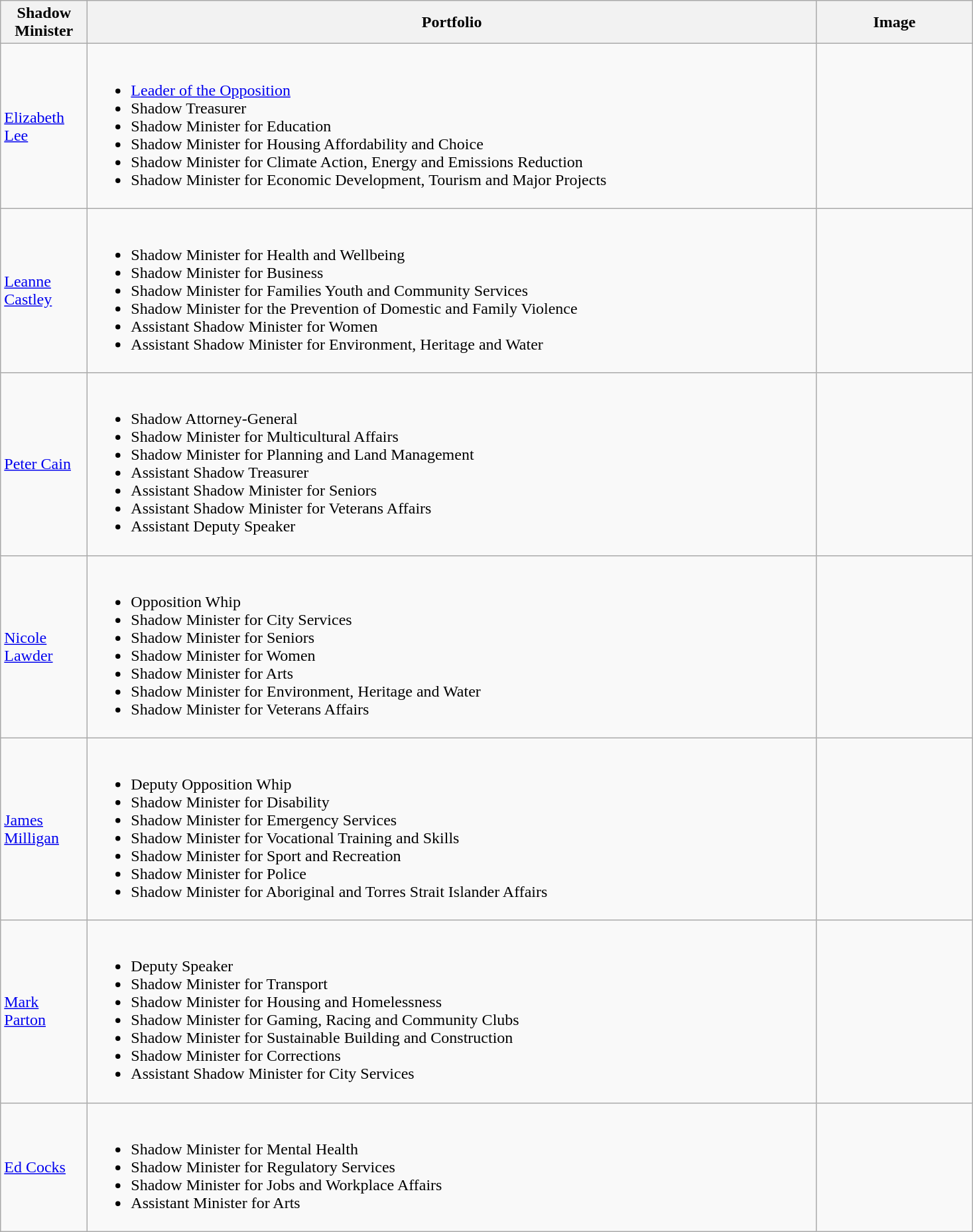<table class="wikitable">
<tr>
<th width=80>Shadow Minister</th>
<th width=725>Portfolio</th>
<th width=150>Image</th>
</tr>
<tr>
<td><a href='#'>Elizabeth Lee</a> </td>
<td><br><ul><li><a href='#'>Leader of the Opposition</a></li><li>Shadow Treasurer</li><li>Shadow Minister for Education</li><li>Shadow Minister for Housing Affordability and Choice</li><li>Shadow Minister for Climate Action, Energy and Emissions Reduction</li><li>Shadow Minister for Economic Development, Tourism and Major Projects</li></ul></td>
<td></td>
</tr>
<tr>
<td><a href='#'>Leanne Castley</a> </td>
<td><br><ul><li>Shadow Minister for Health and Wellbeing</li><li>Shadow Minister for Business</li><li>Shadow Minister for Families Youth and Community Services</li><li>Shadow Minister for the Prevention of Domestic and Family Violence</li><li>Assistant Shadow Minister for Women</li><li>Assistant Shadow Minister for Environment, Heritage and Water</li></ul></td>
<td></td>
</tr>
<tr>
<td><a href='#'>Peter Cain</a> </td>
<td><br><ul><li>Shadow Attorney-General</li><li>Shadow Minister for Multicultural Affairs</li><li>Shadow Minister for Planning and Land Management</li><li>Assistant Shadow Treasurer</li><li>Assistant Shadow Minister for Seniors</li><li>Assistant Shadow Minister for Veterans Affairs</li><li>Assistant Deputy Speaker</li></ul></td>
<td></td>
</tr>
<tr>
<td><a href='#'>Nicole Lawder</a> </td>
<td><br><ul><li>Opposition Whip</li><li>Shadow Minister for City Services</li><li>Shadow Minister for Seniors</li><li>Shadow Minister for Women</li><li>Shadow Minister for Arts</li><li>Shadow Minister for Environment, Heritage and Water</li><li>Shadow Minister for Veterans Affairs</li></ul></td>
</tr>
<tr>
<td><a href='#'>James Milligan</a> </td>
<td><br><ul><li>Deputy Opposition Whip</li><li>Shadow Minister for Disability</li><li>Shadow Minister for Emergency Services</li><li>Shadow Minister for Vocational Training and Skills</li><li>Shadow Minister for Sport and Recreation</li><li>Shadow Minister for Police</li><li>Shadow Minister for Aboriginal and Torres Strait Islander Affairs</li></ul></td>
<td></td>
</tr>
<tr>
<td><a href='#'>Mark Parton</a> </td>
<td><br><ul><li>Deputy Speaker</li><li>Shadow Minister for Transport</li><li>Shadow Minister for Housing and Homelessness</li><li>Shadow Minister for Gaming, Racing and Community Clubs</li><li>Shadow Minister for Sustainable Building and Construction</li><li>Shadow Minister for Corrections</li><li>Assistant Shadow Minister for City Services</li></ul></td>
<td></td>
</tr>
<tr>
<td><a href='#'>Ed Cocks</a> </td>
<td><br><ul><li>Shadow Minister for Mental Health</li><li>Shadow Minister for Regulatory Services</li><li>Shadow Minister for Jobs and Workplace Affairs</li><li>Assistant Minister for Arts</li></ul></td>
<td></td>
</tr>
</table>
